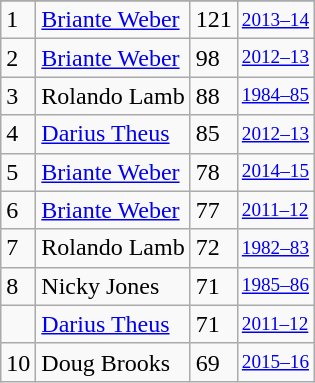<table class="wikitable">
<tr>
</tr>
<tr>
<td>1</td>
<td><a href='#'>Briante Weber</a></td>
<td>121</td>
<td style="font-size:80%;"><a href='#'>2013–14</a></td>
</tr>
<tr>
<td>2</td>
<td><a href='#'>Briante Weber</a></td>
<td>98</td>
<td style="font-size:80%;"><a href='#'>2012–13</a></td>
</tr>
<tr>
<td>3</td>
<td>Rolando Lamb</td>
<td>88</td>
<td style="font-size:80%;"><a href='#'>1984–85</a></td>
</tr>
<tr>
<td>4</td>
<td><a href='#'>Darius Theus</a></td>
<td>85</td>
<td style="font-size:80%;"><a href='#'>2012–13</a></td>
</tr>
<tr>
<td>5</td>
<td><a href='#'>Briante Weber</a></td>
<td>78</td>
<td style="font-size:80%;"><a href='#'>2014–15</a></td>
</tr>
<tr>
<td>6</td>
<td><a href='#'>Briante Weber</a></td>
<td>77</td>
<td style="font-size:80%;"><a href='#'>2011–12</a></td>
</tr>
<tr>
<td>7</td>
<td>Rolando Lamb</td>
<td>72</td>
<td style="font-size:80%;"><a href='#'>1982–83</a></td>
</tr>
<tr>
<td>8</td>
<td>Nicky Jones</td>
<td>71</td>
<td style="font-size:80%;"><a href='#'>1985–86</a></td>
</tr>
<tr>
<td></td>
<td><a href='#'>Darius Theus</a></td>
<td>71</td>
<td style="font-size:80%;"><a href='#'>2011–12</a></td>
</tr>
<tr>
<td>10</td>
<td>Doug Brooks</td>
<td>69</td>
<td style="font-size:80%;"><a href='#'>2015–16</a></td>
</tr>
</table>
